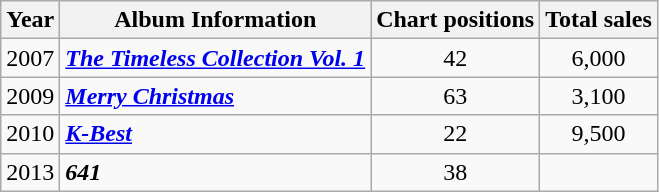<table class="wikitable">
<tr>
<th rowspan="1">Year</th>
<th rowspan="1">Album Information</th>
<th colspan="1">Chart positions<br></th>
<th colspan="1">Total sales<br></th>
</tr>
<tr>
<td align="center">2007</td>
<td><strong><em><a href='#'>The Timeless Collection Vol. 1</a></em></strong><br></td>
<td align="center">42</td>
<td align="center">6,000</td>
</tr>
<tr>
<td align="center">2009</td>
<td><strong><em><a href='#'>Merry Christmas</a></em></strong><br></td>
<td align="center">63</td>
<td align="center">3,100</td>
</tr>
<tr>
<td align="center">2010</td>
<td><strong><em><a href='#'>K-Best</a></em></strong><br></td>
<td align="center">22</td>
<td align="center">9,500</td>
</tr>
<tr>
<td align="center">2013</td>
<td><strong><em>641</em></strong><br></td>
<td align="center">38</td>
<td align="center"></td>
</tr>
</table>
